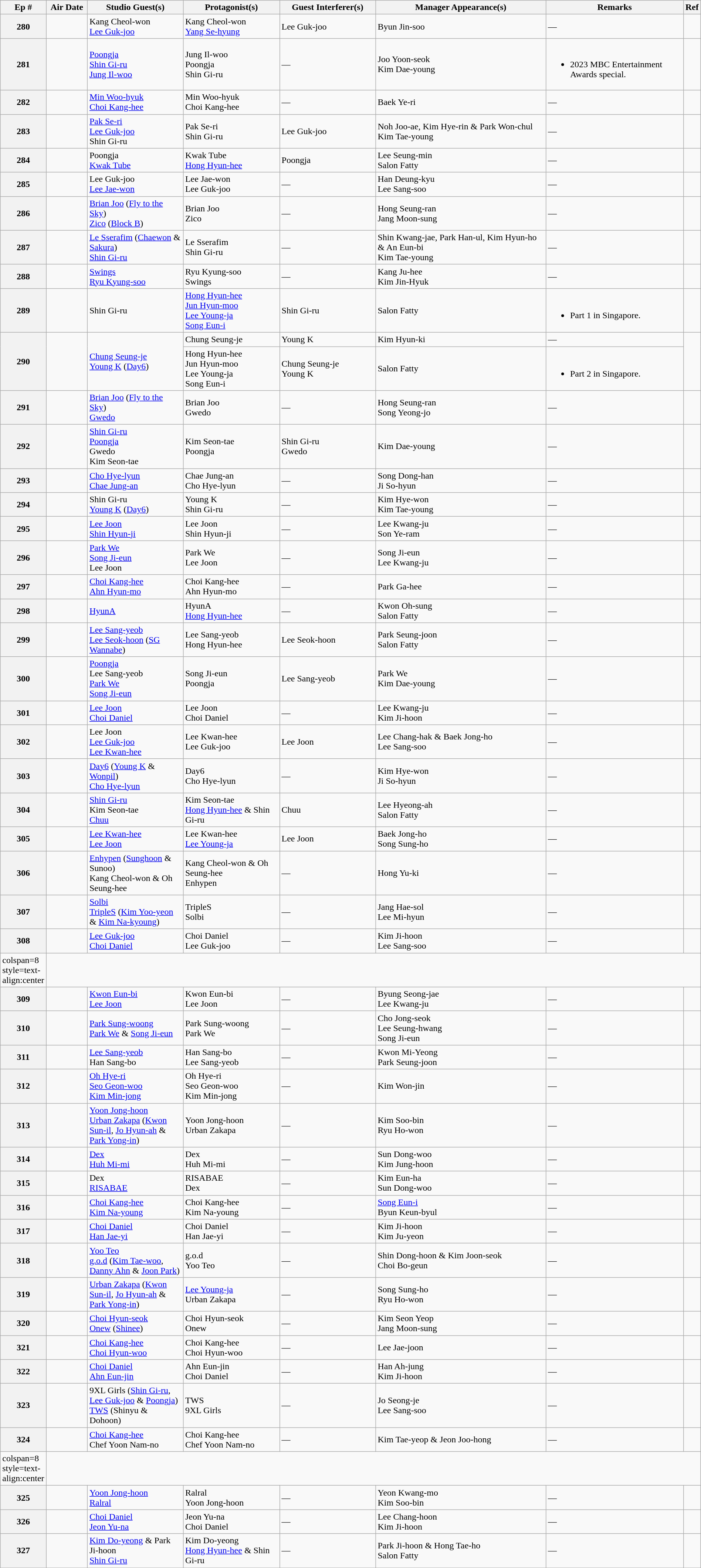<table class="wikitable sticky-header" style="width:100%">
<tr>
<th width=5%>Ep #</th>
<th width=6%>Air Date</th>
<th width=14%>Studio Guest(s)</th>
<th width=14%>Protagonist(s)</th>
<th width=14%>Guest Interferer(s)</th>
<th width=25%>Manager Appearance(s)</th>
<th width=20%>Remarks</th>
<th width=2%>Ref</th>
</tr>
<tr>
<th>280</th>
<td></td>
<td>Kang Cheol-won<br><a href='#'>Lee Guk-joo</a></td>
<td>Kang Cheol-won<br><a href='#'>Yang Se-hyung</a></td>
<td>Lee Guk-joo</td>
<td>Byun Jin-soo </td>
<td>—</td>
<td></td>
</tr>
<tr>
<th>281</th>
<td></td>
<td><a href='#'>Poongja</a><br><a href='#'>Shin Gi-ru</a><br><a href='#'>Jung Il-woo</a></td>
<td>Jung Il-woo<br>Poongja<br>Shin Gi-ru</td>
<td>—</td>
<td>Joo Yoon-seok <br>Kim Dae-young </td>
<td><br><ul><li>2023 MBC Entertainment Awards special.</li></ul></td>
<td></td>
</tr>
<tr>
<th>282</th>
<td></td>
<td><a href='#'>Min Woo-hyuk</a><br><a href='#'>Choi Kang-hee</a></td>
<td>Min Woo-hyuk<br>Choi Kang-hee</td>
<td>—</td>
<td>Baek Ye-ri </td>
<td>—</td>
<td></td>
</tr>
<tr>
<th>283</th>
<td></td>
<td><a href='#'>Pak Se-ri</a><br><a href='#'>Lee Guk-joo</a><br>Shin Gi-ru</td>
<td>Pak Se-ri<br>Shin Gi-ru</td>
<td>Lee Guk-joo</td>
<td>Noh Joo-ae, Kim Hye-rin & Park Won-chul <br>Kim Tae-young </td>
<td>—</td>
<td></td>
</tr>
<tr>
<th>284</th>
<td></td>
<td>Poongja<br><a href='#'>Kwak Tube</a></td>
<td>Kwak Tube<br><a href='#'>Hong Hyun-hee</a></td>
<td>Poongja</td>
<td>Lee Seung-min <br>Salon Fatty </td>
<td>—</td>
<td></td>
</tr>
<tr>
<th>285</th>
<td></td>
<td>Lee Guk-joo<br><a href='#'>Lee Jae-won</a></td>
<td>Lee Jae-won<br>Lee Guk-joo</td>
<td>—</td>
<td>Han Deung-kyu <br>Lee Sang-soo </td>
<td>—</td>
<td></td>
</tr>
<tr>
<th>286</th>
<td></td>
<td><a href='#'>Brian Joo</a> (<a href='#'>Fly to the Sky</a>)<br><a href='#'>Zico</a> (<a href='#'>Block B</a>)</td>
<td>Brian Joo<br>Zico</td>
<td>—</td>
<td>Hong Seung-ran <br>Jang Moon-sung </td>
<td>—</td>
<td></td>
</tr>
<tr>
<th>287</th>
<td></td>
<td><a href='#'>Le Sserafim</a> (<a href='#'>Chaewon</a> & <a href='#'>Sakura</a>)<br><a href='#'>Shin Gi-ru</a></td>
<td>Le Sserafim<br>Shin Gi-ru</td>
<td>—</td>
<td>Shin Kwang-jae, Park Han-ul, Kim Hyun-ho & An Eun-bi <br>Kim Tae-young </td>
<td>—</td>
<td></td>
</tr>
<tr>
<th>288</th>
<td></td>
<td><a href='#'>Swings</a><br><a href='#'>Ryu Kyung-soo</a></td>
<td>Ryu Kyung-soo<br>Swings</td>
<td>—</td>
<td>Kang Ju-hee <br>Kim Jin-Hyuk </td>
<td>—</td>
<td></td>
</tr>
<tr>
<th>289</th>
<td></td>
<td>Shin Gi-ru</td>
<td><a href='#'>Hong Hyun-hee</a><br><a href='#'>Jun Hyun-moo</a><br><a href='#'>Lee Young-ja</a><br><a href='#'>Song Eun-i</a></td>
<td>Shin Gi-ru</td>
<td>Salon Fatty </td>
<td><br><ul><li>Part 1 in Singapore.</li></ul></td>
<td></td>
</tr>
<tr>
<th rowspan=2>290</th>
<td rowspan=2></td>
<td rowspan=2><a href='#'>Chung Seung-je</a><br><a href='#'>Young K</a> (<a href='#'>Day6</a>)</td>
<td>Chung Seung-je</td>
<td>Young K</td>
<td>Kim Hyun-ki </td>
<td>—</td>
<td rowspan=2></td>
</tr>
<tr>
<td>Hong Hyun-hee<br>Jun Hyun-moo<br>Lee Young-ja<br>Song Eun-i</td>
<td>Chung Seung-je<br>Young K</td>
<td>Salon Fatty </td>
<td><br><ul><li>Part 2 in Singapore.</li></ul></td>
</tr>
<tr>
<th>291</th>
<td></td>
<td><a href='#'>Brian Joo</a> (<a href='#'>Fly to the Sky</a>)<br><a href='#'>Gwedo</a></td>
<td>Brian Joo<br>Gwedo</td>
<td>—</td>
<td>Hong Seung-ran <br>Song Yeong-jo </td>
<td>—</td>
<td></td>
</tr>
<tr>
<th>292</th>
<td></td>
<td><a href='#'>Shin Gi-ru</a><br><a href='#'>Poongja</a><br>Gwedo<br>Kim Seon-tae</td>
<td>Kim Seon-tae<br>Poongja</td>
<td>Shin Gi-ru<br>Gwedo</td>
<td>Kim Dae-young </td>
<td>—</td>
<td></td>
</tr>
<tr>
<th>293</th>
<td></td>
<td><a href='#'>Cho Hye-lyun</a><br><a href='#'>Chae Jung-an</a></td>
<td>Chae Jung-an<br>Cho Hye-lyun</td>
<td>—</td>
<td>Song Dong-han <br>Ji So-hyun </td>
<td>—</td>
<td></td>
</tr>
<tr>
<th>294</th>
<td></td>
<td>Shin Gi-ru<br><a href='#'>Young K</a> (<a href='#'>Day6</a>)</td>
<td>Young K<br>Shin Gi-ru</td>
<td>—</td>
<td>Kim Hye-won <br>Kim Tae-young </td>
<td>—</td>
<td></td>
</tr>
<tr>
<th>295</th>
<td></td>
<td><a href='#'>Lee Joon</a><br><a href='#'>Shin Hyun-ji</a></td>
<td>Lee Joon<br>Shin Hyun-ji</td>
<td>—</td>
<td>Lee Kwang-ju <br>Son Ye-ram </td>
<td>—</td>
<td></td>
</tr>
<tr>
<th>296</th>
<td></td>
<td><a href='#'>Park We</a><br><a href='#'>Song Ji-eun</a><br>Lee Joon</td>
<td>Park We<br>Lee Joon</td>
<td>—</td>
<td>Song Ji-eun <br>Lee Kwang-ju </td>
<td>—</td>
<td></td>
</tr>
<tr>
<th>297</th>
<td></td>
<td><a href='#'>Choi Kang-hee</a><br><a href='#'>Ahn Hyun-mo</a></td>
<td>Choi Kang-hee<br>Ahn Hyun-mo</td>
<td>—</td>
<td>Park Ga-hee </td>
<td>—</td>
<td></td>
</tr>
<tr>
<th>298</th>
<td></td>
<td><a href='#'>HyunA</a></td>
<td>HyunA<br><a href='#'>Hong Hyun-hee</a></td>
<td>—</td>
<td>Kwon Oh-sung <br>Salon Fatty </td>
<td>—</td>
<td></td>
</tr>
<tr>
<th>299</th>
<td></td>
<td><a href='#'>Lee Sang-yeob</a><br><a href='#'>Lee Seok-hoon</a> (<a href='#'>SG Wannabe</a>)</td>
<td>Lee Sang-yeob<br>Hong Hyun-hee</td>
<td>Lee Seok-hoon</td>
<td>Park Seung-joon <br>Salon Fatty </td>
<td>—</td>
<td></td>
</tr>
<tr>
<th>300</th>
<td></td>
<td><a href='#'>Poongja</a><br>Lee Sang-yeob<br><a href='#'>Park We</a><br><a href='#'>Song Ji-eun</a></td>
<td>Song Ji-eun<br>Poongja</td>
<td>Lee Sang-yeob</td>
<td>Park We <br>Kim Dae-young </td>
<td>—</td>
<td></td>
</tr>
<tr>
<th>301</th>
<td></td>
<td><a href='#'>Lee Joon</a><br><a href='#'>Choi Daniel</a></td>
<td>Lee Joon<br>Choi Daniel</td>
<td>—</td>
<td>Lee Kwang-ju <br>Kim Ji-hoon </td>
<td>—</td>
<td></td>
</tr>
<tr>
<th>302</th>
<td></td>
<td>Lee Joon<br><a href='#'>Lee Guk-joo</a><br><a href='#'>Lee Kwan-hee</a></td>
<td>Lee Kwan-hee<br>Lee Guk-joo</td>
<td>Lee Joon</td>
<td>Lee Chang-hak & Baek Jong-ho <br>Lee Sang-soo </td>
<td>—</td>
<td></td>
</tr>
<tr>
<th>303</th>
<td></td>
<td><a href='#'>Day6</a> (<a href='#'>Young K</a> & <a href='#'>Wonpil</a>)<br><a href='#'>Cho Hye-lyun</a></td>
<td>Day6<br>Cho Hye-lyun</td>
<td>—</td>
<td>Kim Hye-won <br>Ji So-hyun </td>
<td>—</td>
<td></td>
</tr>
<tr>
<th>304</th>
<td></td>
<td><a href='#'>Shin Gi-ru</a><br>Kim Seon-tae<br><a href='#'>Chuu</a></td>
<td>Kim Seon-tae<br><a href='#'>Hong Hyun-hee</a> & Shin Gi-ru</td>
<td>Chuu</td>
<td>Lee Hyeong-ah <br>Salon Fatty </td>
<td>—</td>
<td></td>
</tr>
<tr>
<th>305</th>
<td></td>
<td><a href='#'>Lee Kwan-hee</a><br><a href='#'>Lee Joon</a></td>
<td>Lee Kwan-hee<br><a href='#'>Lee Young-ja</a></td>
<td>Lee Joon</td>
<td>Baek Jong-ho <br>Song Sung-ho </td>
<td>—</td>
<td></td>
</tr>
<tr>
<th>306</th>
<td></td>
<td><a href='#'>Enhypen</a> (<a href='#'>Sunghoon</a> & Sunoo)<br>Kang Cheol-won & Oh Seung-hee</td>
<td>Kang Cheol-won & Oh Seung-hee<br>Enhypen</td>
<td>—</td>
<td>Hong Yu-ki </td>
<td>—</td>
<td></td>
</tr>
<tr>
<th>307</th>
<td></td>
<td><a href='#'>Solbi</a><br><a href='#'>TripleS</a> (<a href='#'>Kim Yoo-yeon</a> & <a href='#'>Kim Na-kyoung</a>)</td>
<td>TripleS<br>Solbi</td>
<td>—</td>
<td>Jang Hae-sol <br>Lee Mi-hyun </td>
<td>—</td>
<td></td>
</tr>
<tr>
<th>308</th>
<td></td>
<td><a href='#'>Lee Guk-joo</a><br><a href='#'>Choi Daniel</a></td>
<td>Choi Daniel<br>Lee Guk-joo</td>
<td>—</td>
<td>Kim Ji-hoon <br>Lee Sang-soo </td>
<td>—</td>
<td></td>
</tr>
<tr>
<td>colspan=8 style=text-align:center </td>
</tr>
<tr>
<th>309</th>
<td></td>
<td><a href='#'>Kwon Eun-bi</a><br><a href='#'>Lee Joon</a></td>
<td>Kwon Eun-bi<br>Lee Joon</td>
<td>—</td>
<td>Byung Seong-jae <br>Lee Kwang-ju </td>
<td>—</td>
<td></td>
</tr>
<tr>
<th>310</th>
<td></td>
<td><a href='#'>Park Sung-woong</a><br><a href='#'>Park We</a> & <a href='#'>Song Ji-eun</a></td>
<td>Park Sung-woong<br>Park We</td>
<td>—</td>
<td>Cho Jong-seok <br>Lee Seung-hwang <br>Song Ji-eun </td>
<td>—</td>
<td></td>
</tr>
<tr>
<th>311</th>
<td></td>
<td><a href='#'>Lee Sang-yeob</a><br>Han Sang-bo</td>
<td>Han Sang-bo<br>Lee Sang-yeob</td>
<td>—</td>
<td>Kwon Mi-Yeong <br>Park Seung-joon </td>
<td>—</td>
<td></td>
</tr>
<tr>
<th>312</th>
<td></td>
<td><a href='#'>Oh Hye-ri</a><br><a href='#'>Seo Geon-woo</a><br><a href='#'>Kim Min-jong</a></td>
<td>Oh Hye-ri<br>Seo Geon-woo<br>Kim Min-jong</td>
<td>—</td>
<td>Kim Won-jin </td>
<td>—</td>
<td></td>
</tr>
<tr>
<th>313</th>
<td></td>
<td><a href='#'>Yoon Jong-hoon</a><br><a href='#'>Urban Zakapa</a> (<a href='#'>Kwon Sun-il</a>, <a href='#'>Jo Hyun-ah</a> & <a href='#'>Park Yong-in</a>)</td>
<td>Yoon Jong-hoon<br>Urban Zakapa</td>
<td>—</td>
<td>Kim Soo-bin <br>Ryu Ho-won </td>
<td>—</td>
<td></td>
</tr>
<tr>
<th>314</th>
<td></td>
<td><a href='#'>Dex</a><br><a href='#'>Huh Mi-mi</a></td>
<td>Dex<br>Huh Mi-mi</td>
<td>—</td>
<td>Sun Dong-woo <br>Kim Jung-hoon </td>
<td>—</td>
<td></td>
</tr>
<tr>
<th>315</th>
<td></td>
<td>Dex<br><a href='#'>RISABAE</a></td>
<td>RISABAE<br>Dex</td>
<td>—</td>
<td>Kim Eun-ha <br>Sun Dong-woo </td>
<td>—</td>
<td></td>
</tr>
<tr>
<th>316</th>
<td></td>
<td><a href='#'>Choi Kang-hee</a><br><a href='#'>Kim Na-young</a></td>
<td>Choi Kang-hee<br>Kim Na-young</td>
<td>—</td>
<td><a href='#'>Song Eun-i</a> <br>Byun Keun-byul </td>
<td>—</td>
<td></td>
</tr>
<tr>
<th>317</th>
<td></td>
<td><a href='#'>Choi Daniel</a><br><a href='#'>Han Jae-yi</a></td>
<td>Choi Daniel<br>Han Jae-yi</td>
<td>—</td>
<td>Kim Ji-hoon <br>Kim Ju-yeon </td>
<td>—</td>
<td></td>
</tr>
<tr>
<th>318</th>
<td></td>
<td><a href='#'>Yoo Teo</a><br><a href='#'>g.o.d</a> (<a href='#'>Kim Tae-woo</a>, <a href='#'>Danny Ahn</a> & <a href='#'>Joon Park</a>)</td>
<td>g.o.d<br>Yoo Teo</td>
<td>—</td>
<td>Shin Dong-hoon & Kim Joon-seok <br>Choi Bo-geun </td>
<td>—</td>
<td></td>
</tr>
<tr>
<th>319</th>
<td></td>
<td><a href='#'>Urban Zakapa</a> (<a href='#'>Kwon Sun-il</a>, <a href='#'>Jo Hyun-ah</a> & <a href='#'>Park Yong-in</a>)</td>
<td><a href='#'>Lee Young-ja</a><br>Urban Zakapa</td>
<td>—</td>
<td>Song Sung-ho <br>Ryu Ho-won </td>
<td>—</td>
<td></td>
</tr>
<tr>
<th>320</th>
<td></td>
<td><a href='#'>Choi Hyun-seok</a><br><a href='#'>Onew</a> (<a href='#'>Shinee</a>)</td>
<td>Choi Hyun-seok<br>Onew</td>
<td>—</td>
<td>Kim Seon Yeop <br>Jang Moon-sung </td>
<td>—</td>
<td></td>
</tr>
<tr>
<th>321</th>
<td></td>
<td><a href='#'>Choi Kang-hee</a><br><a href='#'>Choi Hyun-woo</a></td>
<td>Choi Kang-hee<br>Choi Hyun-woo</td>
<td>—</td>
<td>Lee Jae-joon </td>
<td>—</td>
<td></td>
</tr>
<tr>
<th>322</th>
<td></td>
<td><a href='#'>Choi Daniel</a><br><a href='#'>Ahn Eun-jin</a></td>
<td>Ahn Eun-jin<br>Choi Daniel</td>
<td>—</td>
<td>Han Ah-jung <br>Kim Ji-hoon </td>
<td>—</td>
<td></td>
</tr>
<tr>
<th>323</th>
<td></td>
<td>9XL Girls (<a href='#'>Shin Gi-ru</a>, <a href='#'>Lee Guk-joo</a> & <a href='#'>Poongja</a>)<br><a href='#'>TWS</a> (Shinyu & Dohoon)</td>
<td>TWS<br>9XL Girls</td>
<td>—</td>
<td>Jo Seong-je <br>Lee Sang-soo </td>
<td>—</td>
<td></td>
</tr>
<tr>
<th>324</th>
<td></td>
<td><a href='#'>Choi Kang-hee</a><br>Chef Yoon Nam-no</td>
<td>Choi Kang-hee<br>Chef Yoon Nam-no</td>
<td>—</td>
<td>Kim Tae-yeop & Jeon Joo-hong </td>
<td>—</td>
<td></td>
</tr>
<tr>
<td>colspan=8 style=text-align:center </td>
</tr>
<tr>
<th>325</th>
<td></td>
<td><a href='#'>Yoon Jong-hoon</a><br><a href='#'>Ralral</a></td>
<td>Ralral<br>Yoon Jong-hoon</td>
<td>—</td>
<td>Yeon Kwang-mo <br>Kim Soo-bin </td>
<td>—</td>
<td></td>
</tr>
<tr>
<th>326</th>
<td></td>
<td><a href='#'>Choi Daniel</a><br><a href='#'>Jeon Yu-na</a></td>
<td>Jeon Yu-na<br>Choi Daniel</td>
<td>—</td>
<td>Lee Chang-hoon <br>Kim Ji-hoon </td>
<td>—</td>
<td></td>
</tr>
<tr>
<th>327</th>
<td></td>
<td><a href='#'>Kim Do-yeong</a> & Park Ji-hoon<br><a href='#'>Shin Gi-ru</a></td>
<td>Kim Do-yeong<br><a href='#'>Hong Hyun-hee</a> & Shin Gi-ru</td>
<td>—</td>
<td>Park Ji-hoon  & Hong Tae-ho <br>Salon Fatty </td>
<td>—</td>
<td></td>
</tr>
</table>
